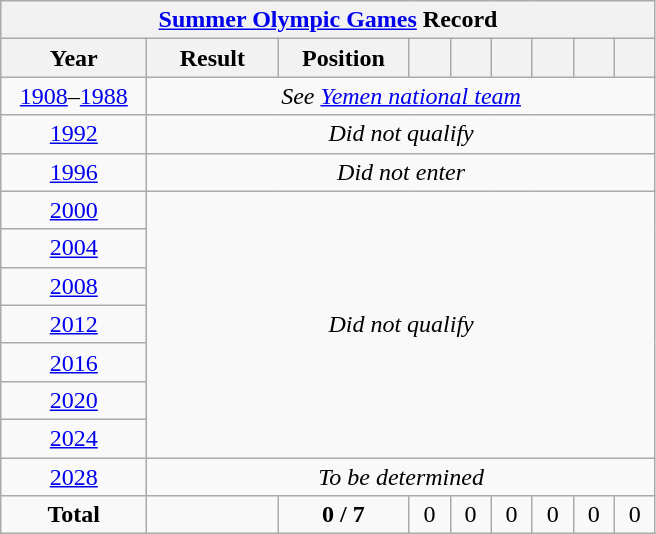<table class="wikitable" style="text-align: center;">
<tr>
<th colspan=9><a href='#'>Summer Olympic Games</a> Record</th>
</tr>
<tr>
<th width="90">Year</th>
<th width="80">Result</th>
<th width="80">Position</th>
<th width="20"></th>
<th width="20"></th>
<th width="20"></th>
<th width="20"></th>
<th width="20"></th>
<th width="20"></th>
</tr>
<tr>
<td><a href='#'>1908</a>–<a href='#'>1988</a></td>
<td colspan=8><em>See <a href='#'>Yemen national team</a></em></td>
</tr>
<tr>
<td> <a href='#'>1992</a></td>
<td rowspan=1 colspan=8><em>Did not qualify</em></td>
</tr>
<tr>
<td> <a href='#'>1996</a></td>
<td rowspan=1 colspan=8><em>Did not enter</em></td>
</tr>
<tr>
<td> <a href='#'>2000</a></td>
<td rowspan=7 colspan=8><em>Did not qualify</em></td>
</tr>
<tr>
<td> <a href='#'>2004</a></td>
</tr>
<tr>
<td> <a href='#'>2008</a></td>
</tr>
<tr>
<td> <a href='#'>2012</a></td>
</tr>
<tr>
<td> <a href='#'>2016</a></td>
</tr>
<tr>
<td> <a href='#'>2020</a></td>
</tr>
<tr>
<td> <a href='#'>2024</a></td>
</tr>
<tr>
<td> <a href='#'>2028</a></td>
<td colspan=8><em>To be determined</em></td>
</tr>
<tr>
<td><strong>Total</strong></td>
<td></td>
<td><strong>0 / 7</strong></td>
<td>0</td>
<td>0</td>
<td>0</td>
<td>0</td>
<td>0</td>
<td>0</td>
</tr>
</table>
